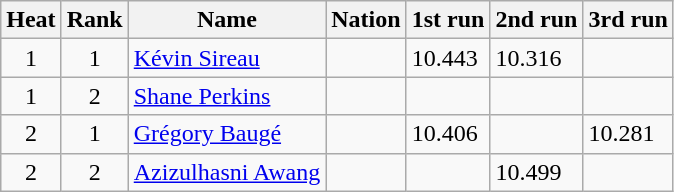<table class=wikitable sortable style=text-align:center>
<tr>
<th>Heat</th>
<th>Rank</th>
<th>Name</th>
<th>Nation</th>
<th>1st run</th>
<th>2nd run</th>
<th>3rd run</th>
</tr>
<tr style=background: #ccffcc;>
<td>1</td>
<td>1</td>
<td align=left><a href='#'>Kévin Sireau</a></td>
<td align=left></td>
<td align=left>10.443</td>
<td align=left>10.316</td>
<td align=left></td>
</tr>
<tr>
<td>1</td>
<td>2</td>
<td align=left><a href='#'>Shane Perkins</a></td>
<td align=left></td>
<td align=left></td>
<td align=left></td>
<td align=left></td>
</tr>
<tr style=background: #ccffcc;>
<td>2</td>
<td>1</td>
<td align=left><a href='#'>Grégory Baugé</a></td>
<td align=left></td>
<td align=left>10.406</td>
<td align=left></td>
<td align=left>10.281</td>
</tr>
<tr>
<td>2</td>
<td>2</td>
<td align=left><a href='#'>Azizulhasni Awang</a></td>
<td align=left></td>
<td align=left></td>
<td align=left>10.499</td>
<td align=left></td>
</tr>
</table>
